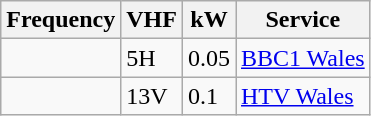<table class="wikitable sortable">
<tr>
<th>Frequency</th>
<th>VHF</th>
<th>kW</th>
<th>Service</th>
</tr>
<tr>
<td></td>
<td>5H</td>
<td>0.05</td>
<td><a href='#'>BBC1 Wales</a></td>
</tr>
<tr>
<td></td>
<td>13V</td>
<td>0.1</td>
<td><a href='#'>HTV Wales</a></td>
</tr>
</table>
